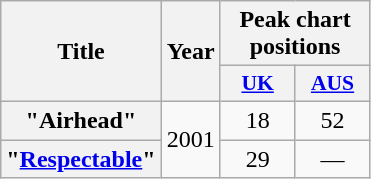<table class="wikitable plainrowheaders" style="text-align:center;">
<tr>
<th scope="col" rowspan="2">Title</th>
<th scope="col" rowspan="2">Year</th>
<th scope="col" colspan="2">Peak chart positions</th>
</tr>
<tr>
<th scope="col" style="width:3em;font-size:90%;"><a href='#'>UK</a></th>
<th scope="col" style="width:3em;font-size:90%;"><a href='#'>AUS</a><br></th>
</tr>
<tr>
<th scope="row">"Airhead"</th>
<td rowspan="2">2001</td>
<td>18</td>
<td>52</td>
</tr>
<tr>
<th scope="row">"<a href='#'>Respectable</a>"</th>
<td>29</td>
<td>—</td>
</tr>
</table>
